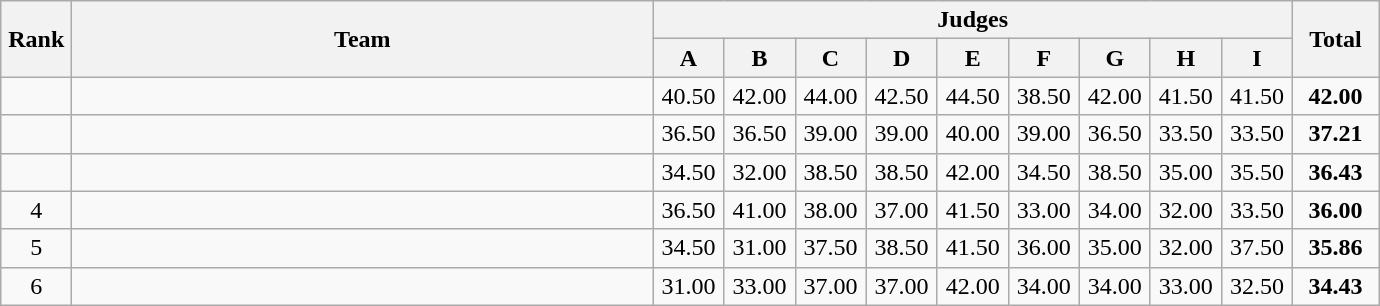<table class=wikitable style="text-align:center">
<tr>
<th rowspan="2" width=40>Rank</th>
<th rowspan="2" width=380>Team</th>
<th colspan="9">Judges</th>
<th rowspan="2" width=50>Total</th>
</tr>
<tr>
<th width=40>A</th>
<th width=40>B</th>
<th width=40>C</th>
<th width=40>D</th>
<th width=40>E</th>
<th width=40>F</th>
<th width=40>G</th>
<th width=40>H</th>
<th width=40>I</th>
</tr>
<tr>
<td></td>
<td align=left></td>
<td>40.50</td>
<td>42.00</td>
<td>44.00</td>
<td>42.50</td>
<td>44.50</td>
<td>38.50</td>
<td>42.00</td>
<td>41.50</td>
<td>41.50</td>
<td><strong>42.00</strong></td>
</tr>
<tr>
<td></td>
<td align=left></td>
<td>36.50</td>
<td>36.50</td>
<td>39.00</td>
<td>39.00</td>
<td>40.00</td>
<td>39.00</td>
<td>36.50</td>
<td>33.50</td>
<td>33.50</td>
<td><strong>37.21</strong></td>
</tr>
<tr>
<td></td>
<td align=left></td>
<td>34.50</td>
<td>32.00</td>
<td>38.50</td>
<td>38.50</td>
<td>42.00</td>
<td>34.50</td>
<td>38.50</td>
<td>35.00</td>
<td>35.50</td>
<td><strong>36.43</strong></td>
</tr>
<tr>
<td>4</td>
<td align=left></td>
<td>36.50</td>
<td>41.00</td>
<td>38.00</td>
<td>37.00</td>
<td>41.50</td>
<td>33.00</td>
<td>34.00</td>
<td>32.00</td>
<td>33.50</td>
<td><strong>36.00</strong></td>
</tr>
<tr>
<td>5</td>
<td align=left></td>
<td>34.50</td>
<td>31.00</td>
<td>37.50</td>
<td>38.50</td>
<td>41.50</td>
<td>36.00</td>
<td>35.00</td>
<td>32.00</td>
<td>37.50</td>
<td><strong>35.86</strong></td>
</tr>
<tr>
<td>6</td>
<td align=left></td>
<td>31.00</td>
<td>33.00</td>
<td>37.00</td>
<td>37.00</td>
<td>42.00</td>
<td>34.00</td>
<td>34.00</td>
<td>33.00</td>
<td>32.50</td>
<td><strong>34.43</strong></td>
</tr>
</table>
